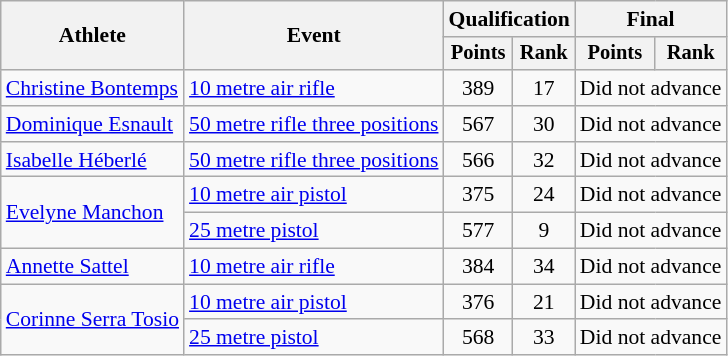<table class="wikitable" style="font-size:90%">
<tr>
<th rowspan="2">Athlete</th>
<th rowspan="2">Event</th>
<th colspan=2>Qualification</th>
<th colspan=2>Final</th>
</tr>
<tr style="font-size:95%">
<th>Points</th>
<th>Rank</th>
<th>Points</th>
<th>Rank</th>
</tr>
<tr align=center>
<td align=left><a href='#'>Christine Bontemps</a></td>
<td align=left><a href='#'>10 metre air rifle</a></td>
<td>389</td>
<td>17</td>
<td colspan=2>Did not advance</td>
</tr>
<tr align=center>
<td align=left><a href='#'>Dominique Esnault</a></td>
<td align=left><a href='#'>50 metre rifle three positions</a></td>
<td>567</td>
<td>30</td>
<td colspan=2>Did not advance</td>
</tr>
<tr align=center>
<td align=left><a href='#'>Isabelle Héberlé</a></td>
<td align=left><a href='#'>50 metre rifle three positions</a></td>
<td>566</td>
<td>32</td>
<td colspan=2>Did not advance</td>
</tr>
<tr align=center>
<td align=left rowspan=2><a href='#'>Evelyne Manchon</a></td>
<td align=left><a href='#'>10 metre air pistol</a></td>
<td>375</td>
<td>24</td>
<td colspan=2>Did not advance</td>
</tr>
<tr align=center>
<td align=left><a href='#'>25 metre pistol</a></td>
<td>577</td>
<td>9</td>
<td colspan=2>Did not advance</td>
</tr>
<tr align=center>
<td align=left><a href='#'>Annette Sattel</a></td>
<td align=left><a href='#'>10 metre air rifle</a></td>
<td>384</td>
<td>34</td>
<td colspan=2>Did not advance</td>
</tr>
<tr align=center>
<td align=left rowspan=2><a href='#'>Corinne Serra Tosio</a></td>
<td align=left><a href='#'>10 metre air pistol</a></td>
<td>376</td>
<td>21</td>
<td colspan=2>Did not advance</td>
</tr>
<tr align=center>
<td align=left><a href='#'>25 metre pistol</a></td>
<td>568</td>
<td>33</td>
<td colspan=2>Did not advance</td>
</tr>
</table>
